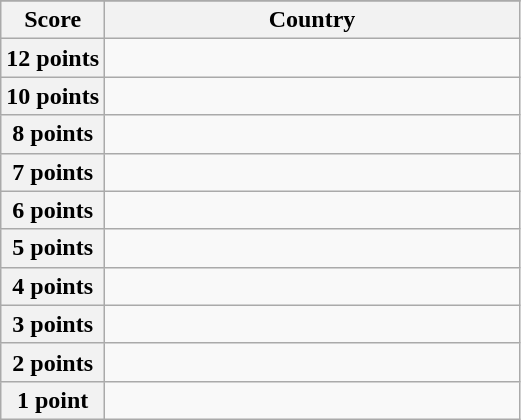<table class="wikitable">
<tr>
</tr>
<tr>
<th scope="col" width="20%">Score</th>
<th scope="col">Country</th>
</tr>
<tr>
<th scope="row">12 points</th>
<td></td>
</tr>
<tr>
<th scope="row">10 points</th>
<td></td>
</tr>
<tr>
<th scope="row">8 points</th>
<td></td>
</tr>
<tr>
<th scope="row">7 points</th>
<td></td>
</tr>
<tr>
<th scope="row">6 points</th>
<td></td>
</tr>
<tr>
<th scope="row">5 points</th>
<td></td>
</tr>
<tr>
<th scope="row">4 points</th>
<td></td>
</tr>
<tr>
<th scope="row">3 points</th>
<td></td>
</tr>
<tr>
<th scope="row">2 points</th>
<td></td>
</tr>
<tr>
<th scope="row">1 point</th>
<td></td>
</tr>
</table>
